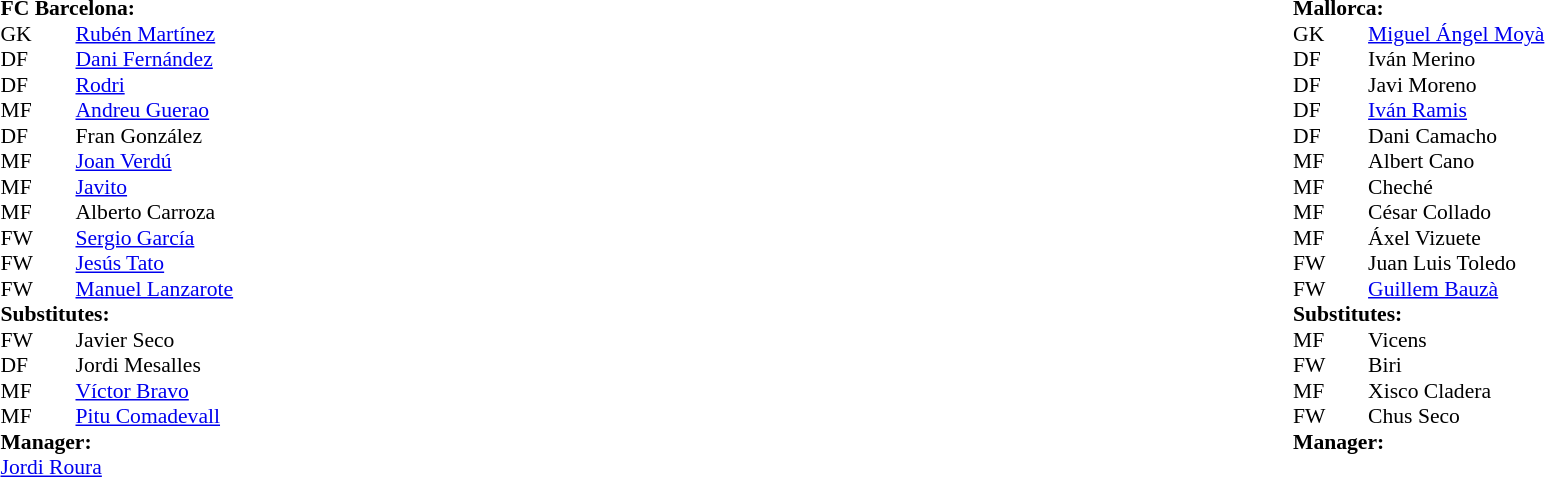<table width="100%">
<tr>
<td valign="top" width="50%"><br><table style="font-size: 90%" cellspacing="0" cellpadding="0">
<tr>
<td colspan="4"><strong>FC Barcelona:</strong></td>
</tr>
<tr>
<th width=25></th>
<th width=25></th>
</tr>
<tr>
<td>GK</td>
<td></td>
<td> <a href='#'>Rubén Martínez</a></td>
</tr>
<tr>
<td>DF</td>
<td></td>
<td> <a href='#'>Dani Fernández</a> </td>
</tr>
<tr>
<td>DF</td>
<td></td>
<td> <a href='#'>Rodri</a></td>
</tr>
<tr>
<td>MF</td>
<td></td>
<td> <a href='#'>Andreu Guerao</a></td>
</tr>
<tr>
<td>DF</td>
<td></td>
<td> Fran González</td>
</tr>
<tr>
<td>MF</td>
<td></td>
<td> <a href='#'>Joan Verdú</a> </td>
</tr>
<tr>
<td>MF</td>
<td></td>
<td> <a href='#'>Javito</a> </td>
</tr>
<tr>
<td>MF</td>
<td></td>
<td> Alberto Carroza </td>
</tr>
<tr>
<td>FW</td>
<td></td>
<td> <a href='#'>Sergio García</a></td>
</tr>
<tr>
<td>FW</td>
<td></td>
<td> <a href='#'>Jesús Tato</a> </td>
</tr>
<tr>
<td>FW</td>
<td></td>
<td> <a href='#'>Manuel Lanzarote</a> </td>
</tr>
<tr>
<td colspan=3><strong>Substitutes:</strong></td>
</tr>
<tr>
<td>FW</td>
<td></td>
<td> Javier Seco </td>
</tr>
<tr>
<td>DF</td>
<td></td>
<td> Jordi Mesalles </td>
</tr>
<tr>
<td>MF</td>
<td></td>
<td> <a href='#'>Víctor Bravo</a> </td>
</tr>
<tr>
<td>MF</td>
<td></td>
<td> <a href='#'>Pitu Comadevall</a> </td>
</tr>
<tr>
<td colspan=3><strong>Manager:</strong></td>
</tr>
<tr>
<td colspan=4> <a href='#'>Jordi Roura</a></td>
</tr>
</table>
</td>
<td valign="top"></td>
<td valign="top" width="50%"><br><table style="font-size: 90%" cellspacing="0" cellpadding="0" align=center>
<tr>
<td colspan="4"><strong>Mallorca:</strong></td>
</tr>
<tr>
<th width=25></th>
<th width=25></th>
</tr>
<tr>
<td>GK</td>
<td></td>
<td> <a href='#'>Miguel Ángel Moyà</a></td>
</tr>
<tr>
<td>DF</td>
<td></td>
<td> Iván Merino</td>
</tr>
<tr>
<td>DF</td>
<td></td>
<td> Javi Moreno</td>
</tr>
<tr>
<td>DF</td>
<td></td>
<td> <a href='#'>Iván Ramis</a></td>
</tr>
<tr>
<td>DF</td>
<td></td>
<td> Dani Camacho</td>
</tr>
<tr>
<td>MF</td>
<td></td>
<td> Albert Cano</td>
</tr>
<tr>
<td>MF</td>
<td></td>
<td> Cheché </td>
</tr>
<tr>
<td>MF</td>
<td></td>
<td> César Collado</td>
</tr>
<tr>
<td>MF</td>
<td></td>
<td> Áxel Vizuete </td>
</tr>
<tr>
<td>FW</td>
<td></td>
<td> Juan Luis Toledo </td>
</tr>
<tr>
<td>FW</td>
<td></td>
<td> <a href='#'>Guillem Bauzà</a> </td>
</tr>
<tr>
<td colspan=3><strong>Substitutes:</strong></td>
</tr>
<tr>
<td>MF</td>
<td></td>
<td> Vicens </td>
</tr>
<tr>
<td>FW</td>
<td></td>
<td> Biri </td>
</tr>
<tr>
<td>MF</td>
<td></td>
<td> Xisco Cladera </td>
</tr>
<tr>
<td>FW</td>
<td></td>
<td> Chus Seco </td>
</tr>
<tr>
<td colspan=3><strong>Manager:</strong></td>
</tr>
<tr>
<td colspan=4></td>
</tr>
</table>
</td>
</tr>
</table>
